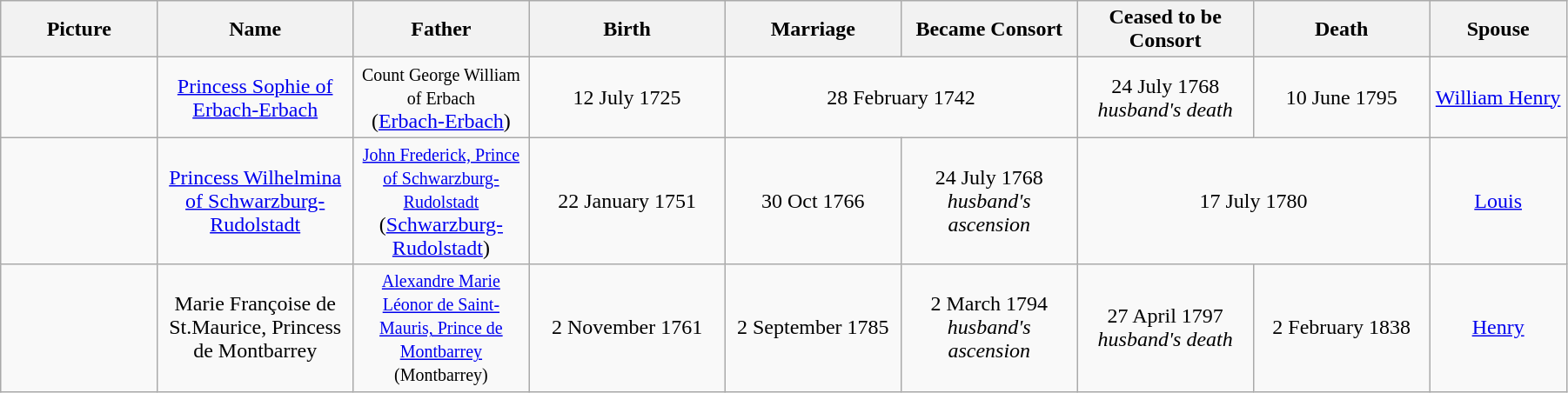<table width=95% class="wikitable">
<tr>
<th width = "8%">Picture</th>
<th width = "10%">Name</th>
<th width = "9%">Father</th>
<th width = "10%">Birth</th>
<th width = "9%">Marriage</th>
<th width = "9%">Became Consort</th>
<th width = "9%">Ceased to be Consort</th>
<th width = "9%">Death</th>
<th width = "7%">Spouse</th>
</tr>
<tr>
<td align="center"></td>
<td align="center"><a href='#'>Princess Sophie of Erbach-Erbach</a></td>
<td align="center"><small>Count George William of Erbach</small><br>(<a href='#'>Erbach-Erbach</a>)</td>
<td align="center">12 July 1725</td>
<td align="center" colspan="2">28 February 1742</td>
<td align="center">24 July 1768<br><em>husband's death</em></td>
<td align="center">10 June 1795</td>
<td align="center"><a href='#'>William Henry</a></td>
</tr>
<tr>
<td align="center"></td>
<td align="center"><a href='#'>Princess Wilhelmina of Schwarzburg-Rudolstadt</a></td>
<td align="center"><small><a href='#'>John Frederick, Prince of Schwarzburg-Rudolstadt</a></small><br>(<a href='#'>Schwarzburg-Rudolstadt</a>)</td>
<td align="center">22 January 1751</td>
<td align="center">30 Oct 1766</td>
<td align="center">24 July 1768<br><em>husband's ascension</em></td>
<td align="center" colspan="2">17 July 1780</td>
<td align="center"><a href='#'>Louis</a></td>
</tr>
<tr>
<td align="center"></td>
<td align="center">Marie Françoise de St.Maurice, Princess de Montbarrey</td>
<td align="center"><small><a href='#'>Alexandre Marie Léonor de Saint-Mauris, Prince de Montbarrey</a><br>(Montbarrey)</small></td>
<td align="center">2 November 1761</td>
<td align="center">2 September 1785</td>
<td align="center">2 March 1794<br><em>husband's ascension</em></td>
<td align="center">27 April 1797<br><em>husband's death</em></td>
<td align="center">2 February 1838</td>
<td align="center"><a href='#'>Henry</a></td>
</tr>
</table>
